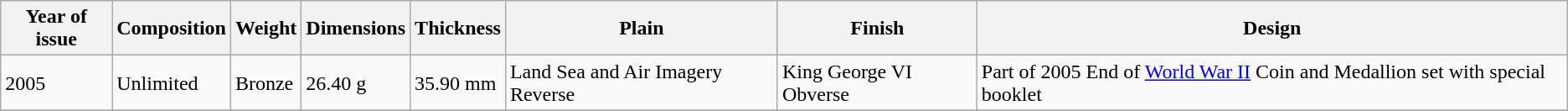<table class="wikitable">
<tr>
<th>Year of issue</th>
<th>Composition</th>
<th>Weight</th>
<th>Dimensions</th>
<th>Thickness</th>
<th>Plain</th>
<th>Finish</th>
<th>Design</th>
</tr>
<tr>
<td>2005</td>
<td>Unlimited</td>
<td>Bronze</td>
<td>26.40 g</td>
<td>35.90 mm</td>
<td>Land Sea and Air Imagery Reverse</td>
<td>King George VI Obverse</td>
<td>Part of 2005 End of <a href='#'>World War II</a> Coin and Medallion set with special booklet</td>
</tr>
<tr>
</tr>
</table>
